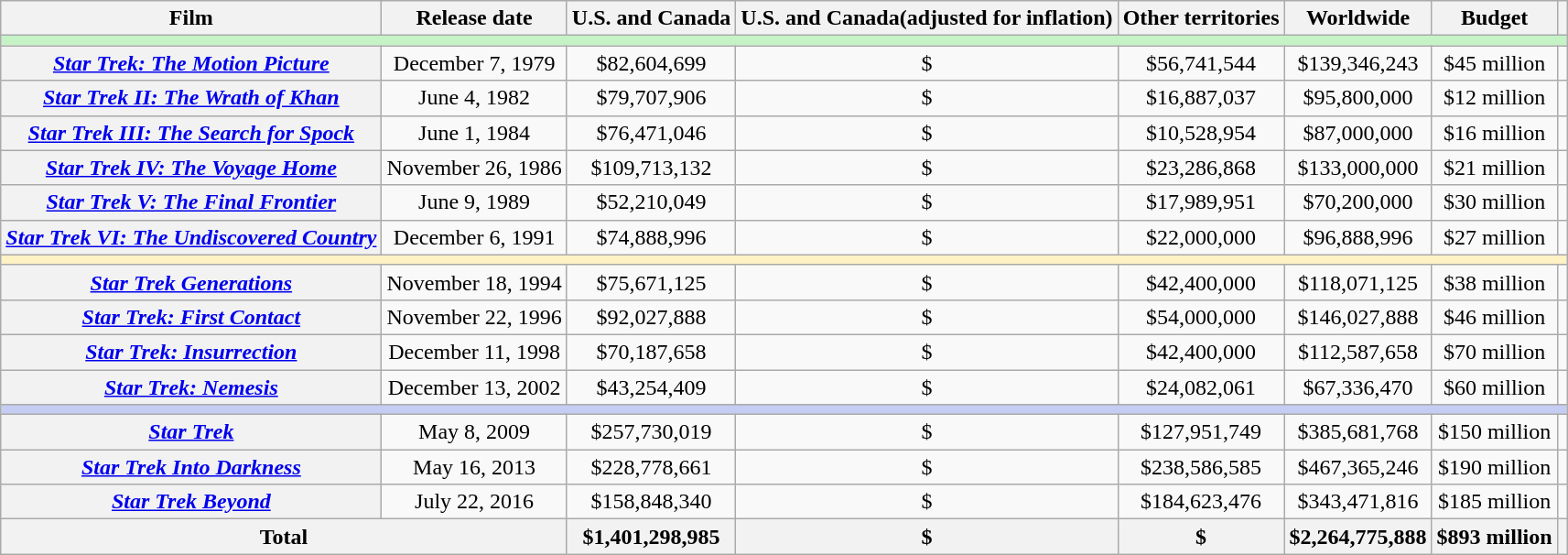<table class="wikitable sortable plainrowheaders" style="text-align:center;">
<tr>
<th>Film</th>
<th>Release date</th>
<th>U.S. and Canada</th>
<th>U.S. and Canada(adjusted for inflation)</th>
<th>Other territories</th>
<th>Worldwide</th>
<th>Budget</th>
<th></th>
</tr>
<tr>
<td colspan="8" style="background:#c5f3c6;"></td>
</tr>
<tr>
<th scope="row"><em><a href='#'>Star Trek: The Motion Picture</a></em></th>
<td>December 7, 1979</td>
<td>$82,604,699</td>
<td>$</td>
<td>$56,741,544</td>
<td>$139,346,243</td>
<td>$45 million</td>
<td></td>
</tr>
<tr>
<th scope="row"><em><a href='#'>Star Trek II: The Wrath of Khan</a></em></th>
<td>June 4, 1982</td>
<td>$79,707,906</td>
<td>$</td>
<td>$16,887,037</td>
<td>$95,800,000</td>
<td>$12 million</td>
<td></td>
</tr>
<tr>
<th scope="row"><em><a href='#'>Star Trek III: The Search for Spock</a></em></th>
<td>June 1, 1984</td>
<td>$76,471,046</td>
<td>$</td>
<td>$10,528,954</td>
<td>$87,000,000</td>
<td>$16 million</td>
<td></td>
</tr>
<tr>
<th scope="row"><em><a href='#'>Star Trek IV: The Voyage Home</a></em></th>
<td>November 26, 1986</td>
<td>$109,713,132</td>
<td>$</td>
<td>$23,286,868</td>
<td>$133,000,000</td>
<td>$21 million</td>
<td></td>
</tr>
<tr>
<th scope="row"><em><a href='#'>Star Trek V: The Final Frontier</a></em></th>
<td>June 9, 1989</td>
<td>$52,210,049</td>
<td>$</td>
<td>$17,989,951</td>
<td>$70,200,000</td>
<td>$30 million</td>
<td></td>
</tr>
<tr>
<th scope="row"><em><a href='#'>Star Trek VI: The Undiscovered Country</a></em></th>
<td>December 6, 1991</td>
<td>$74,888,996</td>
<td>$</td>
<td>$22,000,000</td>
<td>$96,888,996</td>
<td>$27 million</td>
<td></td>
</tr>
<tr>
<td colspan="8" style="background:#fff3c6;"></td>
</tr>
<tr>
<th scope="row"><em><a href='#'>Star Trek Generations</a></em></th>
<td>November 18, 1994</td>
<td>$75,671,125</td>
<td>$</td>
<td>$42,400,000</td>
<td>$118,071,125</td>
<td>$38 million</td>
<td></td>
</tr>
<tr>
<th scope="row"><em><a href='#'>Star Trek: First Contact</a></em></th>
<td>November 22, 1996</td>
<td>$92,027,888</td>
<td>$</td>
<td>$54,000,000</td>
<td>$146,027,888</td>
<td>$46 million</td>
<td></td>
</tr>
<tr>
<th scope="row"><em><a href='#'>Star Trek: Insurrection</a></em></th>
<td>December 11, 1998</td>
<td>$70,187,658</td>
<td>$</td>
<td>$42,400,000</td>
<td>$112,587,658</td>
<td>$70 million</td>
<td></td>
</tr>
<tr>
<th scope="row"><em><a href='#'>Star Trek: Nemesis</a></em></th>
<td>December 13, 2002</td>
<td>$43,254,409</td>
<td>$</td>
<td>$24,082,061</td>
<td>$67,336,470</td>
<td>$60 million</td>
<td></td>
</tr>
<tr>
<td colspan="8" style="background:#c5cdf3;"></td>
</tr>
<tr>
<th scope="row"><em><a href='#'>Star Trek</a></em></th>
<td>May 8, 2009</td>
<td>$257,730,019</td>
<td>$</td>
<td>$127,951,749</td>
<td>$385,681,768</td>
<td>$150 million</td>
<td></td>
</tr>
<tr>
<th scope="row"><em><a href='#'>Star Trek Into Darkness</a></em></th>
<td>May 16, 2013</td>
<td>$228,778,661</td>
<td>$</td>
<td>$238,586,585</td>
<td>$467,365,246</td>
<td>$190 million</td>
<td></td>
</tr>
<tr>
<th scope="row"><em><a href='#'>Star Trek Beyond</a></em></th>
<td>July 22, 2016</td>
<td>$158,848,340</td>
<td>$</td>
<td>$184,623,476</td>
<td>$343,471,816</td>
<td>$185 million</td>
<td></td>
</tr>
<tr>
<th colspan="2">Total</th>
<th>$1,401,298,985</th>
<th>$</th>
<th>$</th>
<th>$2,264,775,888</th>
<th>$893 million</th>
<th></th>
</tr>
</table>
